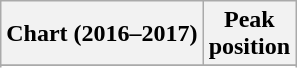<table class="wikitable sortable plainrowheaders">
<tr>
<th>Chart (2016–2017)</th>
<th>Peak<br>position</th>
</tr>
<tr>
</tr>
<tr>
</tr>
<tr>
</tr>
<tr>
</tr>
</table>
